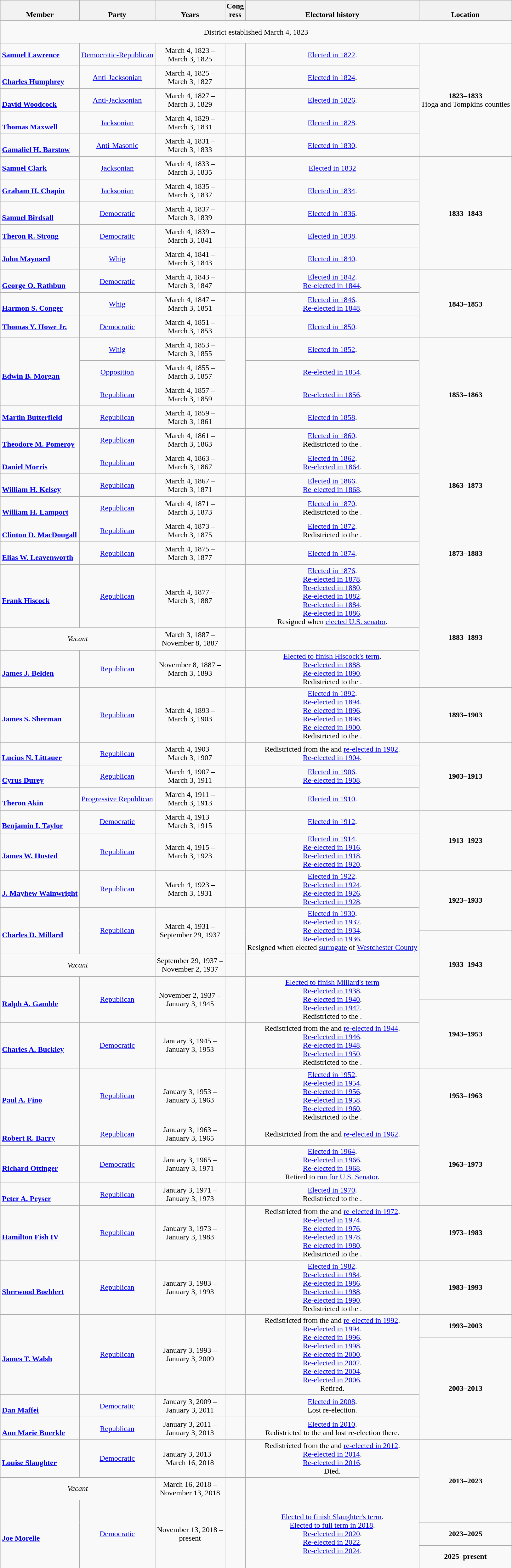<table class=wikitable style="text-align:center">
<tr valign=bottom>
<th>Member</th>
<th>Party</th>
<th>Years</th>
<th>Cong<br>ress</th>
<th>Electoral history</th>
<th>Location</th>
</tr>
<tr style="height:3em">
<td colspan=6>District established March 4, 1823</td>
</tr>
<tr style="height:3em">
<td align=left><strong><a href='#'>Samuel Lawrence</a></strong><br></td>
<td><a href='#'>Democratic-Republican</a></td>
<td nowrap>March 4, 1823 –<br>March 3, 1825</td>
<td></td>
<td><a href='#'>Elected in 1822</a>.<br></td>
<td rowspan=5><strong>1823–1833</strong><br>Tioga and Tompkins counties</td>
</tr>
<tr style="height:3em">
<td align=left><br><strong><a href='#'>Charles Humphrey</a></strong><br></td>
<td><a href='#'>Anti-Jacksonian</a></td>
<td nowrap>March 4, 1825 –<br>March 3, 1827</td>
<td></td>
<td><a href='#'>Elected in 1824</a>.<br></td>
</tr>
<tr style="height:3em">
<td align=left><br><strong><a href='#'>David Woodcock</a></strong><br></td>
<td><a href='#'>Anti-Jacksonian</a></td>
<td nowrap>March 4, 1827 –<br>March 3, 1829</td>
<td></td>
<td><a href='#'>Elected in 1826</a>.<br></td>
</tr>
<tr style="height:3em">
<td align=left><br><strong><a href='#'>Thomas Maxwell</a></strong><br></td>
<td><a href='#'>Jacksonian</a></td>
<td nowrap>March 4, 1829 –<br>March 3, 1831</td>
<td></td>
<td><a href='#'>Elected in 1828</a>.<br></td>
</tr>
<tr style="height:3em">
<td align=left><br><strong><a href='#'>Gamaliel H. Barstow</a></strong><br></td>
<td><a href='#'>Anti-Masonic</a></td>
<td nowrap>March 4, 1831 –<br>March 3, 1833</td>
<td></td>
<td><a href='#'>Elected in 1830</a>.<br></td>
</tr>
<tr style="height:3em">
<td align=left><strong><a href='#'>Samuel Clark</a></strong><br></td>
<td><a href='#'>Jacksonian</a></td>
<td nowrap>March 4, 1833 –<br>March 3, 1835</td>
<td></td>
<td><a href='#'>Elected in 1832</a><br></td>
<td rowspan=5><strong>1833–1843</strong><br></td>
</tr>
<tr style="height:3em">
<td align=left><strong><a href='#'>Graham H. Chapin</a></strong><br></td>
<td><a href='#'>Jacksonian</a></td>
<td nowrap>March 4, 1835 –<br>March 3, 1837</td>
<td></td>
<td><a href='#'>Elected in 1834</a>.<br></td>
</tr>
<tr style="height:3em">
<td align=left><br><strong><a href='#'>Samuel Birdsall</a></strong><br></td>
<td><a href='#'>Democratic</a></td>
<td nowrap>March 4, 1837 –<br>March 3, 1839</td>
<td></td>
<td><a href='#'>Elected in 1836</a>.<br></td>
</tr>
<tr style="height:3em">
<td align=left><strong><a href='#'>Theron R. Strong</a></strong><br></td>
<td><a href='#'>Democratic</a></td>
<td nowrap>March 4, 1839 –<br>March 3, 1841</td>
<td></td>
<td><a href='#'>Elected in 1838</a>.<br></td>
</tr>
<tr style="height:3em">
<td align=left><strong><a href='#'>John Maynard</a></strong><br></td>
<td><a href='#'>Whig</a></td>
<td nowrap>March 4, 1841 –<br>March 3, 1843</td>
<td></td>
<td><a href='#'>Elected in 1840</a>.<br></td>
</tr>
<tr style="height:3em">
<td align=left><br><strong><a href='#'>George O. Rathbun</a></strong><br></td>
<td><a href='#'>Democratic</a></td>
<td nowrap>March 4, 1843 –<br>March 3, 1847</td>
<td></td>
<td><a href='#'>Elected in 1842</a>.<br><a href='#'>Re-elected in 1844</a>.<br></td>
<td rowspan=3><strong>1843–1853</strong><br></td>
</tr>
<tr style="height:3em">
<td align=left><br><strong><a href='#'>Harmon S. Conger</a></strong><br></td>
<td><a href='#'>Whig</a></td>
<td nowrap>March 4, 1847 –<br>March 3, 1851</td>
<td></td>
<td><a href='#'>Elected in 1846</a>.<br><a href='#'>Re-elected in 1848</a>.<br></td>
</tr>
<tr style="height:3em">
<td align=left><strong><a href='#'>Thomas Y. Howe Jr.</a></strong><br></td>
<td><a href='#'>Democratic</a></td>
<td nowrap>March 4, 1851 –<br>March 3, 1853</td>
<td></td>
<td><a href='#'>Elected in 1850</a>.<br></td>
</tr>
<tr style="height:3em">
<td nowrap rowspan=3 align=left><br><strong><a href='#'>Edwin B. Morgan</a></strong><br></td>
<td><a href='#'>Whig</a></td>
<td nowrap>March 4, 1853 –<br>March 3, 1855</td>
<td rowspan=3></td>
<td><a href='#'>Elected in 1852</a>.<br></td>
<td rowspan=5><strong>1853–1863</strong><br></td>
</tr>
<tr style="height:3em">
<td><a href='#'>Opposition</a></td>
<td nowrap>March 4, 1855 –<br>March 3, 1857</td>
<td><a href='#'>Re-elected in 1854</a>.<br></td>
</tr>
<tr style="height:3em">
<td><a href='#'>Republican</a></td>
<td nowrap>March 4, 1857 –<br>March 3, 1859</td>
<td><a href='#'>Re-elected in 1856</a>.<br></td>
</tr>
<tr style="height:3em">
<td align=left><strong><a href='#'>Martin Butterfield</a></strong><br></td>
<td><a href='#'>Republican</a></td>
<td nowrap>March 4, 1859 –<br>March 3, 1861</td>
<td></td>
<td><a href='#'>Elected in 1858</a>.<br></td>
</tr>
<tr style="height:3em">
<td align=left><br><strong><a href='#'>Theodore M. Pomeroy</a></strong><br></td>
<td><a href='#'>Republican</a></td>
<td nowrap>March 4, 1861 –<br>March 3, 1863</td>
<td></td>
<td><a href='#'>Elected in 1860</a>.<br>Redistricted to the .</td>
</tr>
<tr style="height:3em">
<td align=left><br><strong><a href='#'>Daniel Morris</a></strong><br></td>
<td><a href='#'>Republican</a></td>
<td nowrap>March 4, 1863 –<br>March 3, 1867</td>
<td></td>
<td><a href='#'>Elected in 1862</a>.<br><a href='#'>Re-elected in 1864</a>.<br></td>
<td rowspan=3><strong>1863–1873</strong><br></td>
</tr>
<tr style="height:3em">
<td align=left><br><strong><a href='#'>William H. Kelsey</a></strong><br></td>
<td><a href='#'>Republican</a></td>
<td nowrap>March 4, 1867 –<br>March 3, 1871</td>
<td></td>
<td><a href='#'>Elected in 1866</a>.<br><a href='#'>Re-elected in 1868</a>.<br></td>
</tr>
<tr style="height:3em">
<td align=left><br><strong><a href='#'>William H. Lamport</a></strong><br></td>
<td><a href='#'>Republican</a></td>
<td nowrap>March 4, 1871 –<br>March 3, 1873</td>
<td></td>
<td><a href='#'>Elected in 1870</a>.<br>Redistricted to the .</td>
</tr>
<tr style="height:3em">
<td align=left><br><strong><a href='#'>Clinton D. MacDougall</a></strong><br></td>
<td><a href='#'>Republican</a></td>
<td nowrap>March 4, 1873 –<br>March 3, 1875</td>
<td></td>
<td><a href='#'>Elected in 1872</a>.<br>Redistricted to the .</td>
<td rowspan=3><strong>1873–1883</strong><br></td>
</tr>
<tr style="height:3em">
<td align=left><br><strong><a href='#'>Elias W. Leavenworth</a></strong><br></td>
<td><a href='#'>Republican</a></td>
<td nowrap>March 4, 1875 –<br>March 3, 1877</td>
<td></td>
<td><a href='#'>Elected in 1874</a>.<br></td>
</tr>
<tr style="height:3em">
<td rowspan=2; align=left><br><strong><a href='#'>Frank Hiscock</a></strong><br></td>
<td rowspan=2; ><a href='#'>Republican</a></td>
<td rowspan=2; nowrap>March 4, 1877 –<br>March 3, 1887</td>
<td rowspan=2></td>
<td rowspan=2><a href='#'>Elected in 1876</a>.<br><a href='#'>Re-elected in 1878</a>.<br><a href='#'>Re-elected in 1880</a>.<br><a href='#'>Re-elected in 1882</a>.<br><a href='#'>Re-elected in 1884</a>.<br><a href='#'>Re-elected in 1886</a>.<br>Resigned when <a href='#'>elected U.S. senator</a>.</td>
</tr>
<tr style="height:3em">
<td rowspan=3><strong>1883–1893</strong><br></td>
</tr>
<tr style="height:3em">
<td colspan=2><em>Vacant</em></td>
<td nowrap>March 3, 1887 –<br>November 8, 1887</td>
<td></td>
<td></td>
</tr>
<tr style="height:3em">
<td align=left><br><strong><a href='#'>James J. Belden</a></strong><br></td>
<td><a href='#'>Republican</a></td>
<td nowrap>November 8, 1887 –<br>March 3, 1893</td>
<td></td>
<td><a href='#'>Elected to finish Hiscock's term</a>.<br><a href='#'>Re-elected in 1888</a>.<br><a href='#'>Re-elected in 1890</a>.<br>Redistricted to the .</td>
</tr>
<tr style="height:3em">
<td align=left><br><strong><a href='#'>James S. Sherman</a></strong><br></td>
<td><a href='#'>Republican</a></td>
<td nowrap>March 4, 1893 –<br>March 3, 1903</td>
<td></td>
<td><a href='#'>Elected in 1892</a>.<br><a href='#'>Re-elected in 1894</a>.<br><a href='#'>Re-elected in 1896</a>.<br><a href='#'>Re-elected in 1898</a>.<br><a href='#'>Re-elected in 1900</a>.<br>Redistricted to the .</td>
<td><strong>1893–1903</strong><br></td>
</tr>
<tr style="height:3em">
<td align=left><br><strong><a href='#'>Lucius N. Littauer</a></strong><br></td>
<td><a href='#'>Republican</a></td>
<td nowrap>March 4, 1903 –<br>March 3, 1907</td>
<td></td>
<td>Redistricted from the  and <a href='#'>re-elected in 1902</a>.<br><a href='#'>Re-elected in 1904</a>.<br></td>
<td rowspan=3><strong>1903–1913</strong><br></td>
</tr>
<tr style="height:3em">
<td align=left><br><strong><a href='#'>Cyrus Durey</a></strong><br></td>
<td><a href='#'>Republican</a></td>
<td nowrap>March 4, 1907 –<br>March 3, 1911</td>
<td></td>
<td><a href='#'>Elected in 1906</a>.<br><a href='#'>Re-elected in 1908</a>.<br></td>
</tr>
<tr style="height:3em">
<td align=left><br><strong><a href='#'>Theron Akin</a></strong><br></td>
<td><a href='#'>Progressive Republican</a></td>
<td nowrap>March 4, 1911 –<br>March 3, 1913</td>
<td></td>
<td><a href='#'>Elected in 1910</a>.<br></td>
</tr>
<tr style="height:3em">
<td align=left><br><strong><a href='#'>Benjamin I. Taylor</a></strong><br></td>
<td><a href='#'>Democratic</a></td>
<td nowrap>March 4, 1913 –<br>March 3, 1915</td>
<td></td>
<td><a href='#'>Elected in 1912</a>.<br></td>
<td rowspan=2><strong>1913–1923</strong><br></td>
</tr>
<tr style="height:3em">
<td align=left><br><strong><a href='#'>James W. Husted</a></strong><br></td>
<td><a href='#'>Republican</a></td>
<td nowrap>March 4, 1915 –<br>March 3, 1923</td>
<td></td>
<td><a href='#'>Elected in 1914</a>.<br><a href='#'>Re-elected in 1916</a>.<br><a href='#'>Re-elected in 1918</a>.<br><a href='#'>Re-elected in 1920</a>.<br></td>
</tr>
<tr style="height:3em">
<td align=left><br><strong><a href='#'>J. Mayhew Wainwright</a></strong><br></td>
<td><a href='#'>Republican</a></td>
<td nowrap>March 4, 1923 –<br>March 3, 1931</td>
<td></td>
<td><a href='#'>Elected in 1922</a>.<br><a href='#'>Re-elected in 1924</a>.<br><a href='#'>Re-elected in 1926</a>.<br><a href='#'>Re-elected in 1928</a>.<br></td>
<td rowspan=2><strong>1923–1933</strong><br></td>
</tr>
<tr style="height:3em">
<td rowspan=2; align=left><br><strong><a href='#'>Charles D. Millard</a></strong><br></td>
<td rowspan=2; ><a href='#'>Republican</a></td>
<td rowspan=2; nowrap>March 4, 1931 –<br>September 29, 1937</td>
<td rowspan=2></td>
<td rowspan=2><a href='#'>Elected in 1930</a>.<br><a href='#'>Re-elected in 1932</a>.<br><a href='#'>Re-elected in 1934</a>.<br><a href='#'>Re-elected in 1936</a>.<br>Resigned when elected <a href='#'>surrogate</a> of <a href='#'>Westchester County</a></td>
</tr>
<tr style="height:3em">
<td rowspan=3><strong>1933–1943</strong><br></td>
</tr>
<tr style="height:3em">
<td colspan=2><em>Vacant</em></td>
<td nowrap>September 29, 1937 –<br>November 2, 1937</td>
<td></td>
<td></td>
</tr>
<tr style="height:3em">
<td rowspan=2; align=left><br><strong><a href='#'>Ralph A. Gamble</a></strong><br></td>
<td rowspan=2; ><a href='#'>Republican</a></td>
<td rowspan=2; nowrap>November 2, 1937 –<br>January 3, 1945</td>
<td rowspan=2></td>
<td rowspan=2><a href='#'>Elected to finish Millard's term</a><br><a href='#'>Re-elected in 1938</a>.<br><a href='#'>Re-elected in 1940</a>.<br><a href='#'>Re-elected in 1942</a>.<br>Redistricted to the .</td>
</tr>
<tr style="height:3em">
<td rowspan=2><strong>1943–1953</strong><br></td>
</tr>
<tr style="height:3em">
<td align=left><br><strong><a href='#'>Charles A. Buckley</a></strong><br></td>
<td><a href='#'>Democratic</a></td>
<td nowrap>January 3, 1945 –<br>January 3, 1953</td>
<td></td>
<td>Redistricted from the  and <a href='#'>re-elected in 1944</a>.<br><a href='#'>Re-elected in 1946</a>.<br><a href='#'>Re-elected in 1948</a>.<br><a href='#'>Re-elected in 1950</a>.<br>Redistricted to the .</td>
</tr>
<tr style="height:3em">
<td align=left><br><strong><a href='#'>Paul A. Fino</a></strong><br></td>
<td><a href='#'>Republican</a></td>
<td nowrap>January 3, 1953 –<br>January 3, 1963</td>
<td></td>
<td><a href='#'>Elected in 1952</a>.<br><a href='#'>Re-elected in 1954</a>.<br><a href='#'>Re-elected in 1956</a>.<br><a href='#'>Re-elected in 1958</a>.<br><a href='#'>Re-elected in 1960</a>.<br>Redistricted to the .</td>
<td><strong>1953–1963</strong><br></td>
</tr>
<tr style="height:3em">
<td align=left><br><strong><a href='#'>Robert R. Barry</a></strong><br></td>
<td><a href='#'>Republican</a></td>
<td nowrap>January 3, 1963 –<br>January 3, 1965</td>
<td></td>
<td>Redistricted from the  and <a href='#'>re-elected in 1962</a>.<br></td>
<td rowspan=3><strong>1963–1973</strong><br></td>
</tr>
<tr style="height:3em">
<td align=left><br><strong><a href='#'>Richard Ottinger</a></strong><br></td>
<td><a href='#'>Democratic</a></td>
<td nowrap>January 3, 1965 –<br>January 3, 1971</td>
<td></td>
<td><a href='#'>Elected in 1964</a>.<br><a href='#'>Re-elected in 1966</a>.<br><a href='#'>Re-elected in 1968</a>.<br>Retired to <a href='#'>run for U.S. Senator</a>.</td>
</tr>
<tr style="height:3em">
<td align=left><br><strong><a href='#'>Peter A. Peyser</a></strong><br></td>
<td><a href='#'>Republican</a></td>
<td nowrap>January 3, 1971 –<br>January 3, 1973</td>
<td></td>
<td><a href='#'>Elected in 1970</a>.<br>Redistricted to the .</td>
</tr>
<tr style="height:3em">
<td align=left><br><strong><a href='#'>Hamilton Fish IV</a></strong><br></td>
<td><a href='#'>Republican</a></td>
<td nowrap>January 3, 1973 –<br>January 3, 1983</td>
<td></td>
<td>Redistricted from the  and <a href='#'>re-elected in 1972</a>.<br><a href='#'>Re-elected in 1974</a>.<br><a href='#'>Re-elected in 1976</a>.<br><a href='#'>Re-elected in 1978</a>.<br><a href='#'>Re-elected in 1980</a>.<br>Redistricted to the .</td>
<td><strong>1973–1983</strong><br></td>
</tr>
<tr style="height:3em">
<td align=left><br><strong><a href='#'>Sherwood Boehlert</a></strong><br></td>
<td><a href='#'>Republican</a></td>
<td nowrap>January 3, 1983 –<br>January 3, 1993</td>
<td></td>
<td><a href='#'>Elected in 1982</a>.<br><a href='#'>Re-elected in 1984</a>.<br><a href='#'>Re-elected in 1986</a>.<br><a href='#'>Re-elected in 1988</a>.<br><a href='#'>Re-elected in 1990</a>.<br>Redistricted to the .</td>
<td><strong>1983–1993</strong><br></td>
</tr>
<tr style="height:3em">
<td rowspan=2; align=left><br><strong><a href='#'>James T. Walsh</a></strong><br></td>
<td rowspan=2; ><a href='#'>Republican</a></td>
<td rowspan=2; nowrap>January 3, 1993 –<br>January 3, 2009</td>
<td rowspan=2></td>
<td rowspan=2>Redistricted from the  and <a href='#'>re-elected in 1992</a>.<br><a href='#'>Re-elected in 1994</a>.<br><a href='#'>Re-elected in 1996</a>.<br><a href='#'>Re-elected in 1998</a>.<br><a href='#'>Re-elected in 2000</a>.<br><a href='#'>Re-elected in 2002</a>.<br><a href='#'>Re-elected in 2004</a>.<br><a href='#'>Re-elected in 2006</a>.<br>Retired.</td>
<td><strong>1993–2003</strong><br></td>
</tr>
<tr style="height:3em">
<td rowspan=3><strong>2003–2013</strong><br></td>
</tr>
<tr style="height:3em">
<td align=left><br><strong><a href='#'>Dan Maffei</a></strong><br></td>
<td><a href='#'>Democratic</a></td>
<td nowrap>January 3, 2009 –<br>January 3, 2011</td>
<td></td>
<td><a href='#'>Elected in 2008</a>.<br>Lost re-election.</td>
</tr>
<tr style="height:3em">
<td align=left><br><strong><a href='#'>Ann Marie Buerkle</a></strong><br></td>
<td><a href='#'>Republican</a></td>
<td nowrap>January 3, 2011 –<br>January 3, 2013</td>
<td></td>
<td><a href='#'>Elected in 2010</a>.<br>Redistricted to the  and lost re-election there.</td>
</tr>
<tr style="height:3em">
<td align=left><br><strong><a href='#'>Louise Slaughter</a></strong><br></td>
<td><a href='#'>Democratic</a></td>
<td nowrap>January 3, 2013 –<br>March 16, 2018</td>
<td></td>
<td>Redistricted from the  and <a href='#'>re-elected in 2012</a>.<br><a href='#'>Re-elected in 2014</a>.<br><a href='#'>Re-elected in 2016</a>.<br>Died.</td>
<td rowspan=3><strong>2013–2023</strong><br></td>
</tr>
<tr style="height:3em">
<td colspan=2><em>Vacant</em></td>
<td nowrap>March 16, 2018 –<br>November 13, 2018</td>
<td></td>
<td></td>
</tr>
<tr style="height:3em">
<td rowspan=3 align=left><br><strong><a href='#'>Joe Morelle</a></strong><br></td>
<td rowspan=3 ><a href='#'>Democratic</a></td>
<td rowspan=3 nowrap>November 13, 2018 –<br>present</td>
<td rowspan=3></td>
<td rowspan=3><a href='#'>Elected to finish Slaughter's term</a>.<br><a href='#'>Elected to full term in 2018</a>.<br><a href='#'>Re-elected in 2020</a>.<br><a href='#'>Re-elected in 2022</a>.<br><a href='#'>Re-elected in 2024</a>.</td>
</tr>
<tr style="height:3em">
<td><strong>2023–2025</strong><br></td>
</tr>
<tr style="height:3em">
<td><strong>2025–present</strong><br></td>
</tr>
</table>
